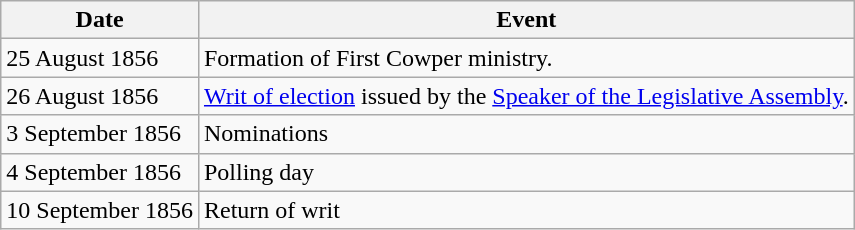<table class="wikitable">
<tr>
<th>Date</th>
<th>Event</th>
</tr>
<tr>
<td>25 August 1856</td>
<td>Formation of First Cowper ministry.</td>
</tr>
<tr>
<td>26 August 1856</td>
<td><a href='#'>Writ of election</a> issued by the <a href='#'>Speaker of the Legislative Assembly</a>.</td>
</tr>
<tr>
<td>3 September 1856</td>
<td>Nominations</td>
</tr>
<tr>
<td>4 September 1856</td>
<td>Polling day</td>
</tr>
<tr>
<td>10 September 1856</td>
<td>Return of writ</td>
</tr>
</table>
